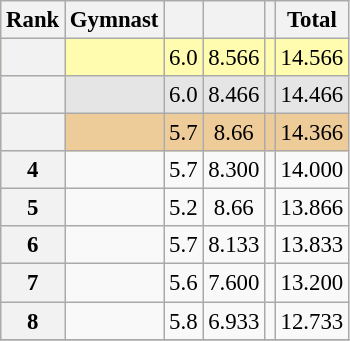<table class="wikitable sortable" style="text-align:center; font-size:95%">
<tr>
<th scope=col>Rank</th>
<th scope=col>Gymnast</th>
<th scope=col></th>
<th scope=col></th>
<th scope=col></th>
<th scope=col>Total</th>
</tr>
<tr bgcolor=fffcaf>
<th scope=row style="text-align:center"></th>
<td align=left></td>
<td>6.0</td>
<td>8.566</td>
<td></td>
<td>14.566</td>
</tr>
<tr bgcolor=e5e5e5>
<th scope=row style="text-align:center"></th>
<td align=left></td>
<td>6.0</td>
<td>8.466</td>
<td></td>
<td>14.466</td>
</tr>
<tr bgcolor=eecc99>
<th scope=row style="text-align:center"></th>
<td align=left></td>
<td>5.7</td>
<td>8.66</td>
<td></td>
<td>14.366</td>
</tr>
<tr>
<th scope=row style="text-align:center">4</th>
<td align=left></td>
<td>5.7</td>
<td>8.300</td>
<td></td>
<td>14.000</td>
</tr>
<tr>
<th scope=row style="text-align:center">5</th>
<td align=left></td>
<td>5.2</td>
<td>8.66</td>
<td></td>
<td>13.866</td>
</tr>
<tr>
<th scope=row style="text-align:center">6</th>
<td align=left></td>
<td>5.7</td>
<td>8.133</td>
<td></td>
<td>13.833</td>
</tr>
<tr>
<th scope=row style="text-align:center">7</th>
<td align=left></td>
<td>5.6</td>
<td>7.600</td>
<td></td>
<td>13.200</td>
</tr>
<tr>
<th scope=row style="text-align:center">8</th>
<td align=left></td>
<td>5.8</td>
<td>6.933</td>
<td></td>
<td>12.733</td>
</tr>
<tr>
</tr>
</table>
